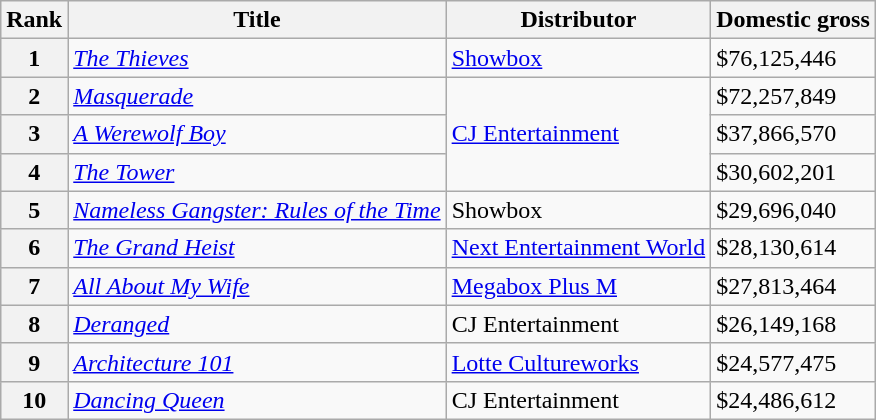<table class="wikitable" style="margin:auto; margin:auto;">
<tr>
<th>Rank</th>
<th>Title</th>
<th>Distributor</th>
<th>Domestic gross </th>
</tr>
<tr>
<th style="text-align:center;">1</th>
<td><em><a href='#'>The Thieves</a></em></td>
<td><a href='#'>Showbox</a></td>
<td>$76,125,446</td>
</tr>
<tr>
<th style="text-align:center;">2</th>
<td><em><a href='#'>Masquerade</a></em></td>
<td rowspan=3><a href='#'>CJ Entertainment</a></td>
<td>$72,257,849</td>
</tr>
<tr>
<th style="text-align:center;">3</th>
<td><em><a href='#'>A Werewolf Boy</a></em></td>
<td>$37,866,570</td>
</tr>
<tr>
<th style="text-align:center;">4</th>
<td><em><a href='#'>The Tower</a></em></td>
<td>$30,602,201</td>
</tr>
<tr>
<th style="text-align:center;">5</th>
<td><em><a href='#'>Nameless Gangster: Rules of the Time</a></em></td>
<td>Showbox</td>
<td>$29,696,040</td>
</tr>
<tr>
<th style="text-align:center;">6</th>
<td><em><a href='#'>The Grand Heist</a></em></td>
<td><a href='#'>Next Entertainment World</a></td>
<td>$28,130,614</td>
</tr>
<tr>
<th style="text-align:center;">7</th>
<td><em><a href='#'>All About My Wife</a></em></td>
<td><a href='#'>Megabox Plus M</a></td>
<td>$27,813,464</td>
</tr>
<tr>
<th style="text-align:center;">8</th>
<td><em><a href='#'>Deranged</a></em></td>
<td>CJ Entertainment</td>
<td>$26,149,168</td>
</tr>
<tr>
<th style="text-align:center;">9</th>
<td><em><a href='#'>Architecture 101</a></em></td>
<td><a href='#'>Lotte Cultureworks</a></td>
<td>$24,577,475</td>
</tr>
<tr>
<th style="text-align:center;">10</th>
<td><em><a href='#'>Dancing Queen</a></em></td>
<td>CJ Entertainment</td>
<td>$24,486,612</td>
</tr>
</table>
